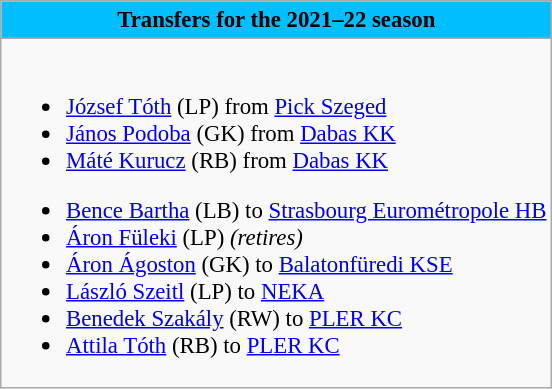<table class="wikitable collapsible collapsed" style="font-size:95%">
<tr>
<th style="color:#000000; background:#00BFFF"> <strong>Transfers for the 2021–22 season</strong></th>
</tr>
<tr>
<td><br>
<ul><li> <a href='#'>József Tóth</a> (LP) from  <a href='#'>Pick Szeged</a></li><li> <a href='#'>János Podoba</a> (GK) from  <a href='#'>Dabas KK</a></li><li> <a href='#'>Máté Kurucz</a> (RB) from  <a href='#'>Dabas KK</a></li></ul><ul><li> <a href='#'>Bence Bartha</a> (LB) to  <a href='#'>Strasbourg Eurométropole HB</a></li><li> <a href='#'>Áron Füleki</a> (LP) <em>(retires)</em></li><li> <a href='#'>Áron Ágoston</a> (GK) to  <a href='#'>Balatonfüredi KSE</a></li><li> <a href='#'>László Szeitl</a> (LP) to  <a href='#'>NEKA</a></li><li> <a href='#'>Benedek Szakály</a> (RW) to  <a href='#'>PLER KC</a></li><li> <a href='#'>Attila Tóth</a> (RB) to  <a href='#'>PLER KC</a></li></ul></td>
</tr>
</table>
